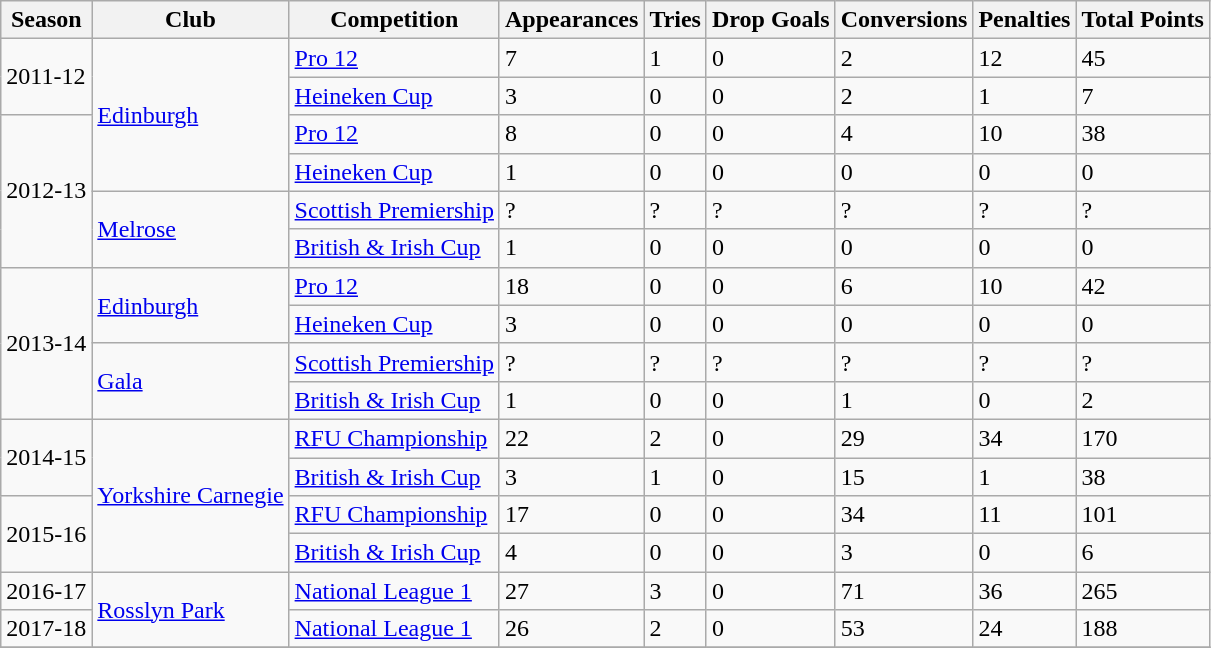<table class="wikitable sortable">
<tr>
<th>Season</th>
<th>Club</th>
<th>Competition</th>
<th>Appearances</th>
<th>Tries</th>
<th>Drop Goals</th>
<th>Conversions</th>
<th>Penalties</th>
<th>Total Points</th>
</tr>
<tr>
<td rowspan=2>2011-12</td>
<td rowspan=4><a href='#'>Edinburgh</a></td>
<td><a href='#'>Pro 12</a></td>
<td>7</td>
<td>1</td>
<td>0</td>
<td>2</td>
<td>12</td>
<td>45</td>
</tr>
<tr>
<td><a href='#'>Heineken Cup</a></td>
<td>3</td>
<td>0</td>
<td>0</td>
<td>2</td>
<td>1</td>
<td>7</td>
</tr>
<tr>
<td rowspan=4>2012-13</td>
<td><a href='#'>Pro 12</a></td>
<td>8</td>
<td>0</td>
<td>0</td>
<td>4</td>
<td>10</td>
<td>38</td>
</tr>
<tr>
<td><a href='#'>Heineken Cup</a></td>
<td>1</td>
<td>0</td>
<td>0</td>
<td>0</td>
<td>0</td>
<td>0</td>
</tr>
<tr>
<td rowspan=2><a href='#'>Melrose</a></td>
<td><a href='#'>Scottish Premiership</a></td>
<td>?</td>
<td>?</td>
<td>?</td>
<td>?</td>
<td>?</td>
<td>?</td>
</tr>
<tr>
<td><a href='#'>British & Irish Cup</a></td>
<td>1</td>
<td>0</td>
<td>0</td>
<td>0</td>
<td>0</td>
<td>0</td>
</tr>
<tr>
<td rowspan=4>2013-14</td>
<td rowspan=2><a href='#'>Edinburgh</a></td>
<td><a href='#'>Pro 12</a></td>
<td>18</td>
<td>0</td>
<td>0</td>
<td>6</td>
<td>10</td>
<td>42</td>
</tr>
<tr>
<td><a href='#'>Heineken Cup</a></td>
<td>3</td>
<td>0</td>
<td>0</td>
<td>0</td>
<td>0</td>
<td>0</td>
</tr>
<tr>
<td rowspan=2><a href='#'>Gala</a></td>
<td><a href='#'>Scottish Premiership</a></td>
<td>?</td>
<td>?</td>
<td>?</td>
<td>?</td>
<td>?</td>
<td>?</td>
</tr>
<tr>
<td><a href='#'>British & Irish Cup</a></td>
<td>1</td>
<td>0</td>
<td>0</td>
<td>1</td>
<td>0</td>
<td>2</td>
</tr>
<tr>
<td rowspan=2>2014-15</td>
<td rowspan=4><a href='#'>Yorkshire Carnegie</a></td>
<td><a href='#'>RFU Championship</a></td>
<td>22</td>
<td>2</td>
<td>0</td>
<td>29</td>
<td>34</td>
<td>170</td>
</tr>
<tr>
<td><a href='#'>British & Irish Cup</a></td>
<td>3</td>
<td>1</td>
<td>0</td>
<td>15</td>
<td>1</td>
<td>38</td>
</tr>
<tr>
<td rowspan=2>2015-16</td>
<td><a href='#'>RFU Championship</a></td>
<td>17</td>
<td>0</td>
<td>0</td>
<td>34</td>
<td>11</td>
<td>101</td>
</tr>
<tr>
<td><a href='#'>British & Irish Cup</a></td>
<td>4</td>
<td>0</td>
<td>0</td>
<td>3</td>
<td>0</td>
<td>6</td>
</tr>
<tr>
<td>2016-17</td>
<td rowspan=2><a href='#'>Rosslyn Park</a></td>
<td><a href='#'>National League 1</a></td>
<td>27</td>
<td>3</td>
<td>0</td>
<td>71</td>
<td>36</td>
<td>265 </td>
</tr>
<tr>
<td>2017-18</td>
<td><a href='#'>National League 1</a></td>
<td>26</td>
<td>2</td>
<td>0</td>
<td>53</td>
<td>24</td>
<td>188</td>
</tr>
<tr>
</tr>
</table>
